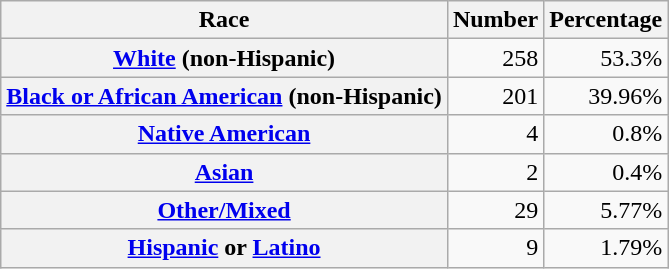<table class="wikitable" style="text-align:right">
<tr>
<th scope="col">Race</th>
<th scope="col">Number</th>
<th scope="col">Percentage</th>
</tr>
<tr>
<th scope="row"><a href='#'>White</a> (non-Hispanic)</th>
<td>258</td>
<td>53.3%</td>
</tr>
<tr>
<th scope="row"><a href='#'>Black or African American</a> (non-Hispanic)</th>
<td>201</td>
<td>39.96%</td>
</tr>
<tr>
<th scope="row"><a href='#'>Native American</a></th>
<td>4</td>
<td>0.8%</td>
</tr>
<tr>
<th scope="row"><a href='#'>Asian</a></th>
<td>2</td>
<td>0.4%</td>
</tr>
<tr>
<th scope="row"><a href='#'>Other/Mixed</a></th>
<td>29</td>
<td>5.77%</td>
</tr>
<tr>
<th scope="row"><a href='#'>Hispanic</a> or <a href='#'>Latino</a></th>
<td>9</td>
<td>1.79%</td>
</tr>
</table>
